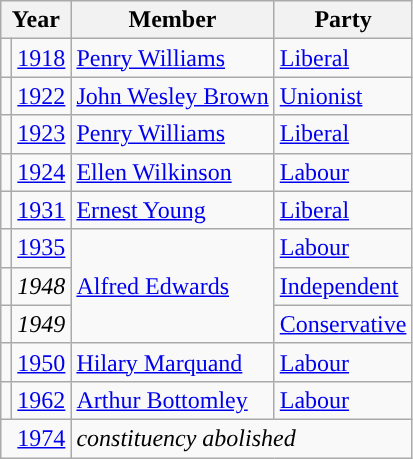<table class="wikitable">
<tr>
<th colspan="2">Year</th>
<th>Member</th>
<th>Party</th>
</tr>
<tr>
<td style="color:inherit;background-color: "></td>
<td><a href='#'>1918</a></td>
<td><a href='#'>Penry Williams</a></td>
<td><a href='#'>Liberal</a></td>
</tr>
<tr>
<td style="color:inherit;background-color: "></td>
<td><a href='#'>1922</a></td>
<td><a href='#'>John Wesley Brown</a></td>
<td><a href='#'>Unionist</a></td>
</tr>
<tr>
<td style="color:inherit;background-color: "></td>
<td><a href='#'>1923</a></td>
<td><a href='#'>Penry Williams</a></td>
<td><a href='#'>Liberal</a></td>
</tr>
<tr>
<td style="color:inherit;background-color: "></td>
<td><a href='#'>1924</a></td>
<td><a href='#'>Ellen Wilkinson</a></td>
<td><a href='#'>Labour</a></td>
</tr>
<tr>
<td style="color:inherit;background-color: "></td>
<td><a href='#'>1931</a></td>
<td><a href='#'>Ernest Young</a></td>
<td><a href='#'>Liberal</a></td>
</tr>
<tr>
<td style="color:inherit;background-color: "></td>
<td><a href='#'>1935</a></td>
<td rowspan="3"><a href='#'>Alfred Edwards</a></td>
<td><a href='#'>Labour</a></td>
</tr>
<tr>
<td style="color:inherit;background-color: "></td>
<td><em>1948</em></td>
<td><a href='#'>Independent</a></td>
</tr>
<tr>
<td style="color:inherit;background-color: "></td>
<td><em>1949</em></td>
<td><a href='#'>Conservative</a></td>
</tr>
<tr>
<td style="color:inherit;background-color: "></td>
<td><a href='#'>1950</a></td>
<td><a href='#'>Hilary Marquand</a></td>
<td><a href='#'>Labour</a></td>
</tr>
<tr>
<td style="color:inherit;background-color: "></td>
<td><a href='#'>1962</a></td>
<td><a href='#'>Arthur Bottomley</a></td>
<td><a href='#'>Labour</a></td>
</tr>
<tr>
<td colspan="2" style="text-align:right;"><a href='#'>1974</a></td>
<td colspan="2"><em>constituency abolished</em></td>
</tr>
</table>
